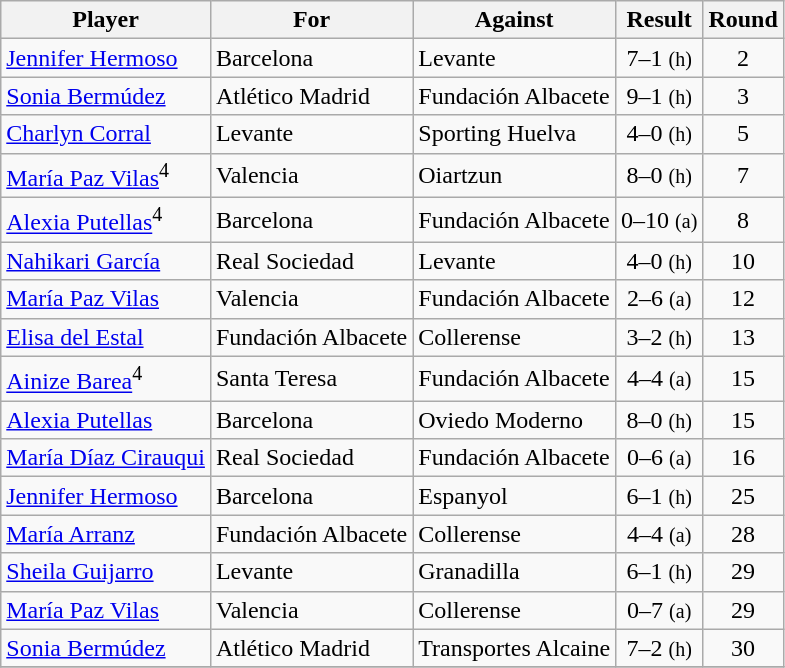<table class="wikitable sortable">
<tr>
<th>Player</th>
<th>For</th>
<th>Against</th>
<th align=center>Result</th>
<th>Round</th>
</tr>
<tr>
<td><a href='#'>Jennifer Hermoso</a></td>
<td>Barcelona</td>
<td>Levante</td>
<td align="center">7–1 <small>(h)</small></td>
<td align="center">2</td>
</tr>
<tr>
<td><a href='#'>Sonia Bermúdez</a></td>
<td>Atlético Madrid</td>
<td>Fundación Albacete</td>
<td align="center">9–1 <small>(h)</small></td>
<td align="center">3</td>
</tr>
<tr>
<td><a href='#'>Charlyn Corral</a></td>
<td>Levante</td>
<td>Sporting Huelva</td>
<td align="center">4–0 <small>(h)</small></td>
<td align="center">5</td>
</tr>
<tr>
<td><a href='#'>María Paz Vilas</a><sup>4</sup></td>
<td>Valencia</td>
<td>Oiartzun</td>
<td align="center">8–0 <small>(h)</small></td>
<td align="center">7</td>
</tr>
<tr>
<td><a href='#'>Alexia Putellas</a><sup>4</sup></td>
<td>Barcelona</td>
<td>Fundación Albacete</td>
<td align="center">0–10 <small>(a)</small></td>
<td align="center">8</td>
</tr>
<tr>
<td><a href='#'>Nahikari García</a></td>
<td>Real Sociedad</td>
<td>Levante</td>
<td align="center">4–0 <small>(h)</small></td>
<td align="center">10</td>
</tr>
<tr>
<td><a href='#'>María Paz Vilas</a></td>
<td>Valencia</td>
<td>Fundación Albacete</td>
<td align="center">2–6 <small>(a)</small></td>
<td align="center">12</td>
</tr>
<tr>
<td><a href='#'>Elisa del Estal</a></td>
<td>Fundación Albacete</td>
<td>Collerense</td>
<td align="center">3–2 <small>(h)</small></td>
<td align="center">13</td>
</tr>
<tr>
<td><a href='#'>Ainize Barea</a><sup>4</sup></td>
<td>Santa Teresa</td>
<td>Fundación Albacete</td>
<td align="center">4–4 <small>(a)</small></td>
<td align="center">15</td>
</tr>
<tr>
<td><a href='#'>Alexia Putellas</a></td>
<td>Barcelona</td>
<td>Oviedo Moderno</td>
<td align="center">8–0 <small>(h)</small></td>
<td align="center">15</td>
</tr>
<tr>
<td><a href='#'>María Díaz Cirauqui</a></td>
<td>Real Sociedad</td>
<td>Fundación Albacete</td>
<td align="center">0–6 <small>(a)</small></td>
<td align="center">16</td>
</tr>
<tr>
<td><a href='#'>Jennifer Hermoso</a></td>
<td>Barcelona</td>
<td>Espanyol</td>
<td align="center">6–1 <small>(h)</small></td>
<td align="center">25</td>
</tr>
<tr>
<td><a href='#'>María Arranz</a></td>
<td>Fundación Albacete</td>
<td>Collerense</td>
<td align="center">4–4 <small>(a)</small></td>
<td align="center">28</td>
</tr>
<tr>
<td><a href='#'>Sheila Guijarro</a></td>
<td>Levante</td>
<td>Granadilla</td>
<td align="center">6–1 <small>(h)</small></td>
<td align="center">29</td>
</tr>
<tr>
<td><a href='#'>María Paz Vilas</a></td>
<td>Valencia</td>
<td>Collerense</td>
<td align="center">0–7 <small>(a)</small></td>
<td align="center">29</td>
</tr>
<tr>
<td><a href='#'>Sonia Bermúdez</a></td>
<td>Atlético Madrid</td>
<td>Transportes Alcaine</td>
<td align="center">7–2 <small>(h)</small></td>
<td align="center">30</td>
</tr>
<tr>
</tr>
</table>
